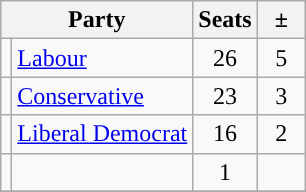<table class="sortable wikitable">
<tr>
<th colspan="2">Party</th>
<th>Seats</th>
<th>  ±  </th>
</tr>
<tr>
<td style="background-color: "></td>
<td><a href='#'>Labour</a></td>
<td align="center">26</td>
<td align="center">5</td>
</tr>
<tr>
<td style="background-color: "></td>
<td><a href='#'>Conservative</a></td>
<td align="center">23</td>
<td align="center">3</td>
</tr>
<tr>
<td style="background-color: "></td>
<td><a href='#'>Liberal Democrat</a></td>
<td align="center">16</td>
<td align="center">2</td>
</tr>
<tr>
<td style="background-color: "></td>
<td><a href='#'></a></td>
<td align="center">1</td>
<td align="center"></td>
</tr>
<tr>
</tr>
</table>
